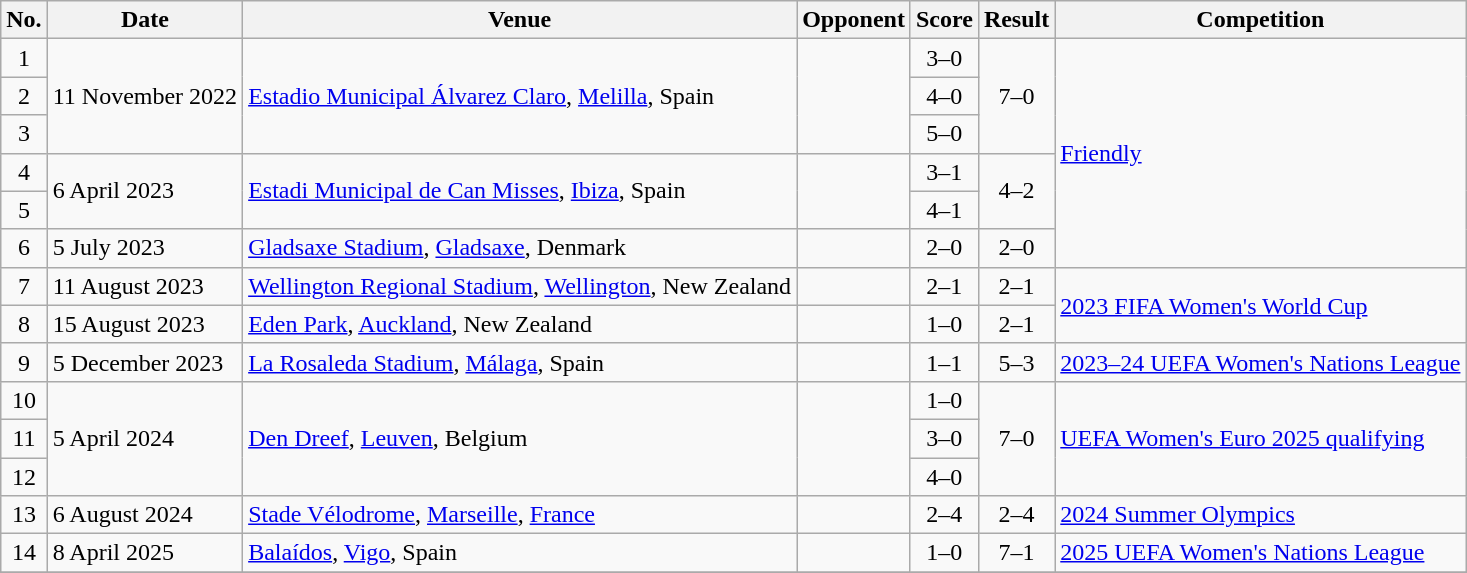<table class="wikitable sortable">
<tr>
<th scope="col">No.</th>
<th scope="col">Date</th>
<th scope="col">Venue</th>
<th scope="col">Opponent</th>
<th scope="col">Score</th>
<th scope="col">Result</th>
<th scope="col">Competition</th>
</tr>
<tr>
<td style="text-align:center">1</td>
<td rowspan="3">11 November 2022</td>
<td rowspan="3"><a href='#'>Estadio Municipal Álvarez Claro</a>, <a href='#'>Melilla</a>, Spain</td>
<td rowspan="3"></td>
<td style="text-align:center">3–0</td>
<td rowspan="3" style="text-align:center">7–0</td>
<td rowspan=6><a href='#'>Friendly</a></td>
</tr>
<tr>
<td style="text-align:center">2</td>
<td style="text-align:center">4–0</td>
</tr>
<tr>
<td style="text-align:center">3</td>
<td style="text-align:center">5–0</td>
</tr>
<tr>
<td style="text-align:center">4</td>
<td rowspan="2">6 April 2023</td>
<td rowspan="2"><a href='#'>Estadi Municipal de Can Misses</a>, <a href='#'>Ibiza</a>, Spain</td>
<td rowspan="2"></td>
<td style="text-align:center">3–1</td>
<td rowspan="2" style="text-align:center">4–2</td>
</tr>
<tr>
<td style="text-align:center">5</td>
<td style="text-align:center">4–1</td>
</tr>
<tr>
<td style="text-align:center">6</td>
<td>5 July 2023</td>
<td><a href='#'>Gladsaxe Stadium</a>, <a href='#'>Gladsaxe</a>, Denmark</td>
<td></td>
<td style="text-align:center">2–0</td>
<td style="text-align:center">2–0</td>
</tr>
<tr>
<td style="text-align:center">7</td>
<td>11 August 2023</td>
<td><a href='#'>Wellington Regional Stadium</a>, <a href='#'>Wellington</a>, New Zealand</td>
<td></td>
<td style="text-align:center">2–1</td>
<td style="text-align:center">2–1</td>
<td rowspan=2><a href='#'>2023 FIFA Women's World Cup</a></td>
</tr>
<tr>
<td style="text-align:center">8</td>
<td>15 August 2023</td>
<td><a href='#'>Eden Park</a>, <a href='#'>Auckland</a>, New Zealand</td>
<td></td>
<td style="text-align:center">1–0</td>
<td style="text-align:center">2–1</td>
</tr>
<tr>
<td style="text-align:center">9</td>
<td>5 December 2023</td>
<td><a href='#'>La Rosaleda Stadium</a>, <a href='#'>Málaga</a>, Spain</td>
<td></td>
<td style="text-align:center">1–1</td>
<td style="text-align:center">5–3</td>
<td><a href='#'>2023–24 UEFA Women's Nations League</a></td>
</tr>
<tr>
<td style="text-align:center">10</td>
<td rowspan="3">5 April 2024</td>
<td rowspan="3"><a href='#'>Den Dreef</a>, <a href='#'>Leuven</a>, Belgium</td>
<td rowspan="3"></td>
<td style="text-align:center">1–0</td>
<td rowspan="3" style="text-align:center">7–0</td>
<td rowspan="3"><a href='#'>UEFA Women's Euro 2025 qualifying</a></td>
</tr>
<tr>
<td style="text-align:center">11</td>
<td style="text-align:center">3–0</td>
</tr>
<tr>
<td style="text-align:center">12</td>
<td style="text-align:center">4–0</td>
</tr>
<tr>
<td style="text-align:center">13</td>
<td>6 August 2024</td>
<td><a href='#'>Stade Vélodrome</a>, <a href='#'>Marseille</a>, <a href='#'>France</a></td>
<td></td>
<td align=center>2–4</td>
<td align=center>2–4</td>
<td><a href='#'>2024 Summer Olympics</a></td>
</tr>
<tr>
<td style="text-align:center">14</td>
<td>8 April 2025</td>
<td><a href='#'>Balaídos</a>, <a href='#'>Vigo</a>, Spain</td>
<td></td>
<td align=center>1–0</td>
<td align=center>7–1</td>
<td><a href='#'>2025 UEFA Women's Nations League</a></td>
</tr>
<tr>
</tr>
</table>
